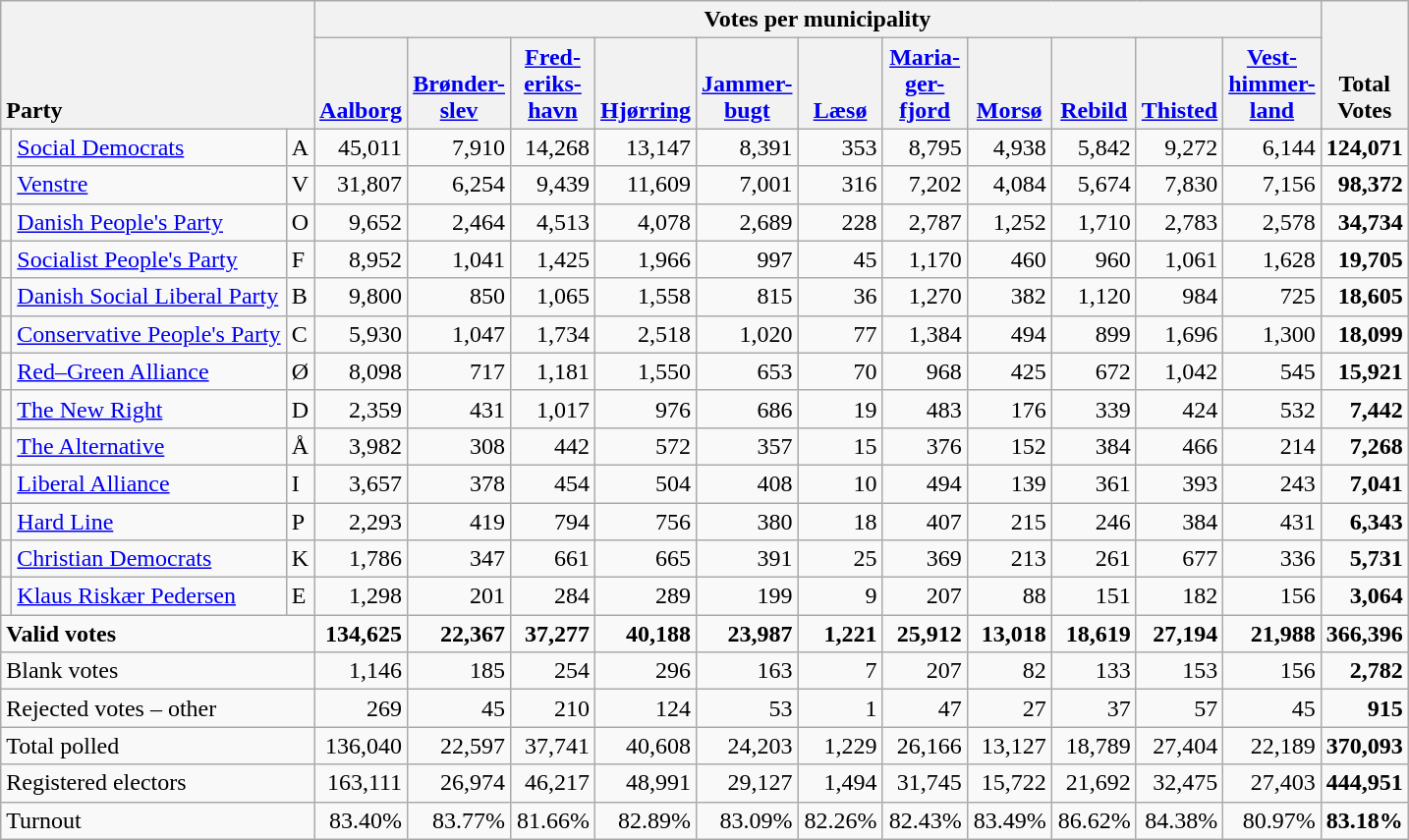<table class="wikitable" border="1" style="text-align:right;">
<tr>
<th style="text-align:left;" valign=bottom rowspan=2 colspan=3>Party</th>
<th colspan=11>Votes per municipality</th>
<th align=center valign=bottom rowspan=2 width="50">Total Votes</th>
</tr>
<tr>
<th align=center valign=bottom width="50"><a href='#'>Aalborg</a></th>
<th align=center valign=bottom width="50"><a href='#'>Brønder- slev</a></th>
<th align=center valign=bottom width="50"><a href='#'>Fred- eriks- havn</a></th>
<th align=center valign=bottom width="50"><a href='#'>Hjørring</a></th>
<th align=center valign=bottom width="50"><a href='#'>Jammer- bugt</a></th>
<th align=center valign=bottom width="50"><a href='#'>Læsø</a></th>
<th align=center valign=bottom width="50"><a href='#'>Maria- ger- fjord</a></th>
<th align=center valign=bottom width="50"><a href='#'>Morsø</a></th>
<th align=center valign=bottom width="50"><a href='#'>Rebild</a></th>
<th align=center valign=bottom width="50"><a href='#'>Thisted</a></th>
<th align=center valign=bottom width="50"><a href='#'>Vest- himmer- land</a></th>
</tr>
<tr>
<td></td>
<td align=left><a href='#'>Social Democrats</a></td>
<td align=left>A</td>
<td>45,011</td>
<td>7,910</td>
<td>14,268</td>
<td>13,147</td>
<td>8,391</td>
<td>353</td>
<td>8,795</td>
<td>4,938</td>
<td>5,842</td>
<td>9,272</td>
<td>6,144</td>
<td><strong>124,071</strong></td>
</tr>
<tr>
<td></td>
<td align=left><a href='#'>Venstre</a></td>
<td align=left>V</td>
<td>31,807</td>
<td>6,254</td>
<td>9,439</td>
<td>11,609</td>
<td>7,001</td>
<td>316</td>
<td>7,202</td>
<td>4,084</td>
<td>5,674</td>
<td>7,830</td>
<td>7,156</td>
<td><strong>98,372</strong></td>
</tr>
<tr>
<td></td>
<td align=left><a href='#'>Danish People's Party</a></td>
<td align=left>O</td>
<td>9,652</td>
<td>2,464</td>
<td>4,513</td>
<td>4,078</td>
<td>2,689</td>
<td>228</td>
<td>2,787</td>
<td>1,252</td>
<td>1,710</td>
<td>2,783</td>
<td>2,578</td>
<td><strong>34,734</strong></td>
</tr>
<tr>
<td></td>
<td align=left><a href='#'>Socialist People's Party</a></td>
<td align=left>F</td>
<td>8,952</td>
<td>1,041</td>
<td>1,425</td>
<td>1,966</td>
<td>997</td>
<td>45</td>
<td>1,170</td>
<td>460</td>
<td>960</td>
<td>1,061</td>
<td>1,628</td>
<td><strong>19,705</strong></td>
</tr>
<tr>
<td></td>
<td align=left><a href='#'>Danish Social Liberal Party</a></td>
<td align=left>B</td>
<td>9,800</td>
<td>850</td>
<td>1,065</td>
<td>1,558</td>
<td>815</td>
<td>36</td>
<td>1,270</td>
<td>382</td>
<td>1,120</td>
<td>984</td>
<td>725</td>
<td><strong>18,605</strong></td>
</tr>
<tr>
<td></td>
<td align=left style="white-space: nowrap;"><a href='#'>Conservative People's Party</a></td>
<td align=left>C</td>
<td>5,930</td>
<td>1,047</td>
<td>1,734</td>
<td>2,518</td>
<td>1,020</td>
<td>77</td>
<td>1,384</td>
<td>494</td>
<td>899</td>
<td>1,696</td>
<td>1,300</td>
<td><strong>18,099</strong></td>
</tr>
<tr>
<td></td>
<td align=left><a href='#'>Red–Green Alliance</a></td>
<td align=left>Ø</td>
<td>8,098</td>
<td>717</td>
<td>1,181</td>
<td>1,550</td>
<td>653</td>
<td>70</td>
<td>968</td>
<td>425</td>
<td>672</td>
<td>1,042</td>
<td>545</td>
<td><strong>15,921</strong></td>
</tr>
<tr>
<td></td>
<td align=left><a href='#'>The New Right</a></td>
<td align=left>D</td>
<td>2,359</td>
<td>431</td>
<td>1,017</td>
<td>976</td>
<td>686</td>
<td>19</td>
<td>483</td>
<td>176</td>
<td>339</td>
<td>424</td>
<td>532</td>
<td><strong>7,442</strong></td>
</tr>
<tr>
<td></td>
<td align=left><a href='#'>The Alternative</a></td>
<td align=left>Å</td>
<td>3,982</td>
<td>308</td>
<td>442</td>
<td>572</td>
<td>357</td>
<td>15</td>
<td>376</td>
<td>152</td>
<td>384</td>
<td>466</td>
<td>214</td>
<td><strong>7,268</strong></td>
</tr>
<tr>
<td></td>
<td align=left><a href='#'>Liberal Alliance</a></td>
<td align=left>I</td>
<td>3,657</td>
<td>378</td>
<td>454</td>
<td>504</td>
<td>408</td>
<td>10</td>
<td>494</td>
<td>139</td>
<td>361</td>
<td>393</td>
<td>243</td>
<td><strong>7,041</strong></td>
</tr>
<tr>
<td></td>
<td align=left><a href='#'>Hard Line</a></td>
<td align=left>P</td>
<td>2,293</td>
<td>419</td>
<td>794</td>
<td>756</td>
<td>380</td>
<td>18</td>
<td>407</td>
<td>215</td>
<td>246</td>
<td>384</td>
<td>431</td>
<td><strong>6,343</strong></td>
</tr>
<tr>
<td></td>
<td align=left><a href='#'>Christian Democrats</a></td>
<td align=left>K</td>
<td>1,786</td>
<td>347</td>
<td>661</td>
<td>665</td>
<td>391</td>
<td>25</td>
<td>369</td>
<td>213</td>
<td>261</td>
<td>677</td>
<td>336</td>
<td><strong>5,731</strong></td>
</tr>
<tr>
<td></td>
<td align=left><a href='#'>Klaus Riskær Pedersen</a></td>
<td align=left>E</td>
<td>1,298</td>
<td>201</td>
<td>284</td>
<td>289</td>
<td>199</td>
<td>9</td>
<td>207</td>
<td>88</td>
<td>151</td>
<td>182</td>
<td>156</td>
<td><strong>3,064</strong></td>
</tr>
<tr style="font-weight:bold">
<td align=left colspan=3>Valid votes</td>
<td>134,625</td>
<td>22,367</td>
<td>37,277</td>
<td>40,188</td>
<td>23,987</td>
<td>1,221</td>
<td>25,912</td>
<td>13,018</td>
<td>18,619</td>
<td>27,194</td>
<td>21,988</td>
<td>366,396</td>
</tr>
<tr>
<td align=left colspan=3>Blank votes</td>
<td>1,146</td>
<td>185</td>
<td>254</td>
<td>296</td>
<td>163</td>
<td>7</td>
<td>207</td>
<td>82</td>
<td>133</td>
<td>153</td>
<td>156</td>
<td><strong>2,782</strong></td>
</tr>
<tr>
<td align=left colspan=3>Rejected votes – other</td>
<td>269</td>
<td>45</td>
<td>210</td>
<td>124</td>
<td>53</td>
<td>1</td>
<td>47</td>
<td>27</td>
<td>37</td>
<td>57</td>
<td>45</td>
<td><strong>915</strong></td>
</tr>
<tr>
<td align=left colspan=3>Total polled</td>
<td>136,040</td>
<td>22,597</td>
<td>37,741</td>
<td>40,608</td>
<td>24,203</td>
<td>1,229</td>
<td>26,166</td>
<td>13,127</td>
<td>18,789</td>
<td>27,404</td>
<td>22,189</td>
<td><strong>370,093</strong></td>
</tr>
<tr>
<td align=left colspan=3>Registered electors</td>
<td>163,111</td>
<td>26,974</td>
<td>46,217</td>
<td>48,991</td>
<td>29,127</td>
<td>1,494</td>
<td>31,745</td>
<td>15,722</td>
<td>21,692</td>
<td>32,475</td>
<td>27,403</td>
<td><strong>444,951</strong></td>
</tr>
<tr>
<td align=left colspan=3>Turnout</td>
<td>83.40%</td>
<td>83.77%</td>
<td>81.66%</td>
<td>82.89%</td>
<td>83.09%</td>
<td>82.26%</td>
<td>82.43%</td>
<td>83.49%</td>
<td>86.62%</td>
<td>84.38%</td>
<td>80.97%</td>
<td><strong>83.18%</strong></td>
</tr>
</table>
